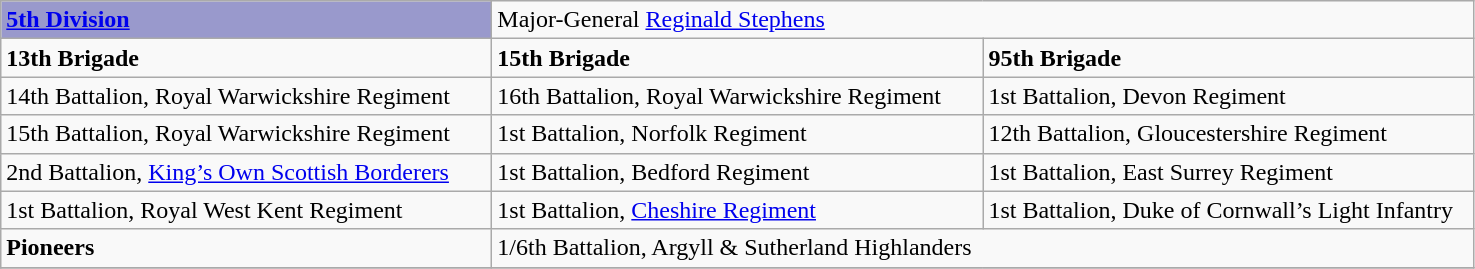<table class="wikitable">
<tr>
<td style="background:#9999CC"><strong><a href='#'>5th Division</a>  </strong></td>
<td colspan="2">Major-General <a href='#'>Reginald Stephens</a></td>
</tr>
<tr>
<td width="320pt"><strong>13th Brigade</strong></td>
<td width="320pt"><strong>15th Brigade</strong></td>
<td width="320pt"><strong>95th Brigade</strong></td>
</tr>
<tr>
<td>14th Battalion, Royal Warwickshire Regiment</td>
<td>16th Battalion, Royal Warwickshire Regiment</td>
<td>1st Battalion, Devon Regiment</td>
</tr>
<tr>
<td>15th Battalion, Royal Warwickshire Regiment</td>
<td>1st Battalion, Norfolk Regiment</td>
<td>12th Battalion, Gloucestershire Regiment</td>
</tr>
<tr>
<td>2nd Battalion, <a href='#'>King’s Own Scottish Borderers</a></td>
<td>1st Battalion, Bedford Regiment</td>
<td>1st Battalion, East Surrey Regiment</td>
</tr>
<tr>
<td>1st Battalion, Royal West Kent Regiment</td>
<td>1st Battalion, <a href='#'>Cheshire Regiment</a></td>
<td>1st Battalion, Duke of Cornwall’s Light Infantry</td>
</tr>
<tr>
<td><strong>Pioneers</strong></td>
<td colspan="2">1/6th Battalion, Argyll & Sutherland Highlanders</td>
</tr>
<tr>
</tr>
</table>
